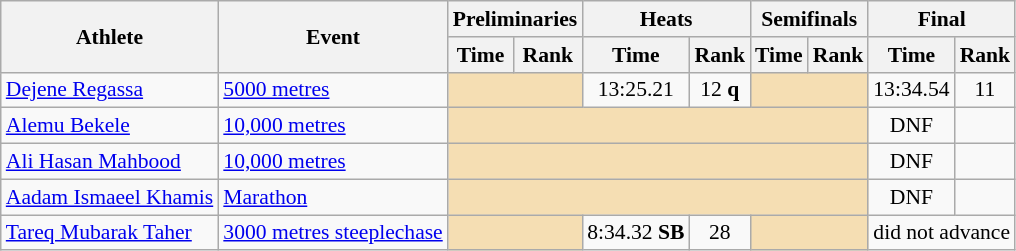<table class=wikitable style="font-size:90%;">
<tr>
<th rowspan="2">Athlete</th>
<th rowspan="2">Event</th>
<th colspan="2">Preliminaries</th>
<th colspan="2">Heats</th>
<th colspan="2">Semifinals</th>
<th colspan="2">Final</th>
</tr>
<tr>
<th>Time</th>
<th>Rank</th>
<th>Time</th>
<th>Rank</th>
<th>Time</th>
<th>Rank</th>
<th>Time</th>
<th>Rank</th>
</tr>
<tr style="border-top: single;">
<td><a href='#'>Dejene Regassa</a></td>
<td><a href='#'>5000 metres</a></td>
<td colspan= 2 bgcolor="wheat"></td>
<td align=center>13:25.21</td>
<td align=center>12 <strong>q</strong></td>
<td colspan= 2 bgcolor="wheat"></td>
<td align=center>13:34.54</td>
<td align=center>11</td>
</tr>
<tr style="border-top: single;">
<td><a href='#'>Alemu Bekele</a></td>
<td><a href='#'>10,000 metres</a></td>
<td colspan= 6 bgcolor="wheat"></td>
<td align=center>DNF</td>
<td align=center></td>
</tr>
<tr style="border-top: single;">
<td><a href='#'>Ali Hasan Mahbood</a></td>
<td><a href='#'>10,000 metres</a></td>
<td colspan= 6 bgcolor="wheat"></td>
<td align=center>DNF</td>
<td align=center></td>
</tr>
<tr style="border-top: single;">
<td><a href='#'>Aadam Ismaeel Khamis</a></td>
<td><a href='#'>Marathon</a></td>
<td colspan= 6 bgcolor="wheat"></td>
<td align=center>DNF</td>
<td align=center></td>
</tr>
<tr style="border-top: single;">
<td><a href='#'>Tareq Mubarak Taher</a></td>
<td><a href='#'>3000 metres steeplechase</a></td>
<td colspan= 2 bgcolor="wheat"></td>
<td align=center>8:34.32 <strong>SB</strong></td>
<td align=center>28</td>
<td colspan= 2 bgcolor="wheat"></td>
<td align=center colspan=2>did not advance</td>
</tr>
</table>
